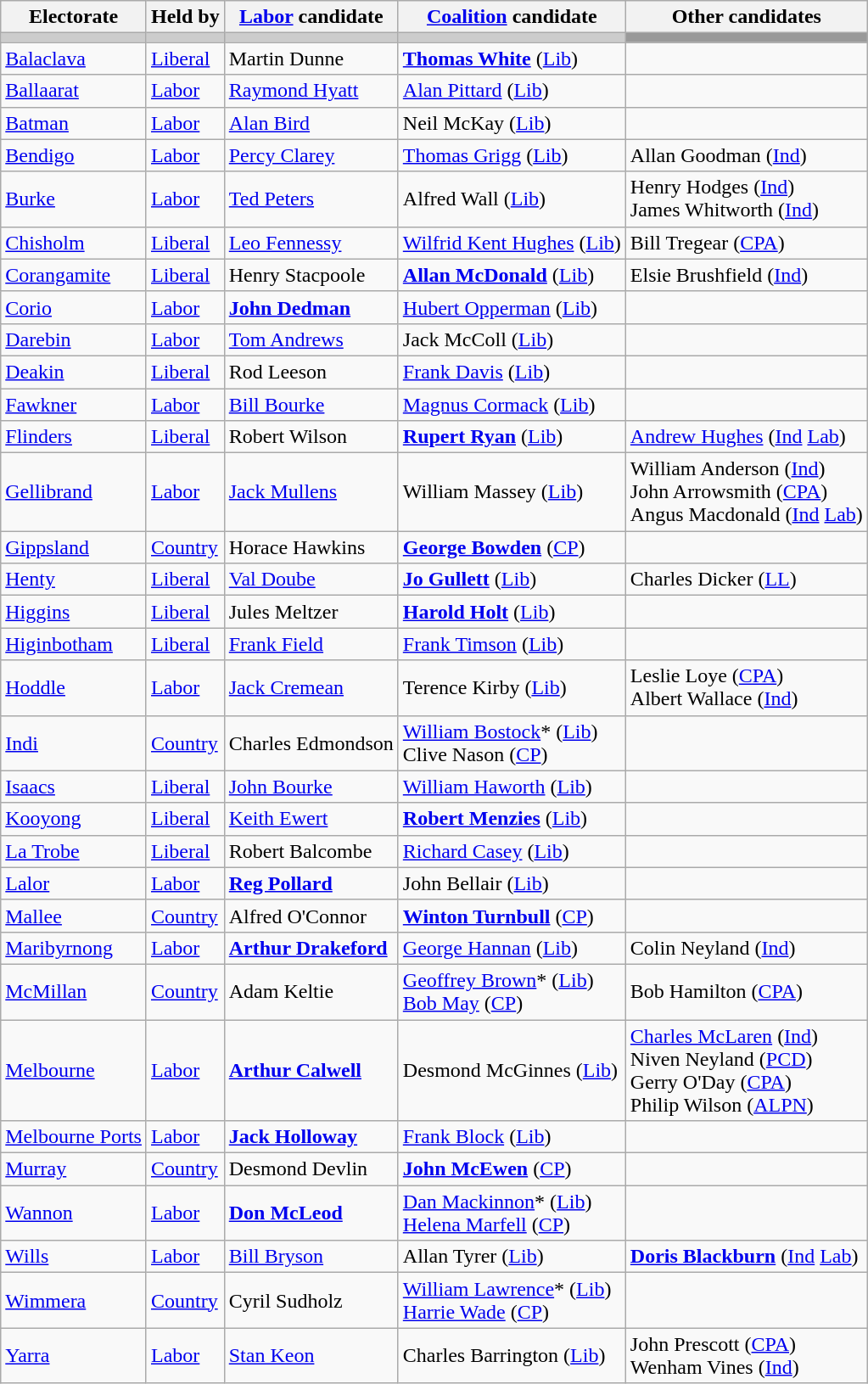<table class="wikitable">
<tr>
<th>Electorate</th>
<th>Held by</th>
<th><a href='#'>Labor</a> candidate</th>
<th><a href='#'>Coalition</a> candidate</th>
<th>Other candidates</th>
</tr>
<tr bgcolor="#cccccc">
<td></td>
<td></td>
<td></td>
<td></td>
<td bgcolor="#999999"></td>
</tr>
<tr>
<td><a href='#'>Balaclava</a></td>
<td><a href='#'>Liberal</a></td>
<td>Martin Dunne</td>
<td><strong><a href='#'>Thomas White</a></strong> (<a href='#'>Lib</a>)</td>
<td></td>
</tr>
<tr>
<td><a href='#'>Ballaarat</a></td>
<td><a href='#'>Labor</a></td>
<td><a href='#'>Raymond Hyatt</a></td>
<td><a href='#'>Alan Pittard</a> (<a href='#'>Lib</a>)</td>
<td></td>
</tr>
<tr>
<td><a href='#'>Batman</a></td>
<td><a href='#'>Labor</a></td>
<td><a href='#'>Alan Bird</a></td>
<td>Neil McKay (<a href='#'>Lib</a>)</td>
<td></td>
</tr>
<tr>
<td><a href='#'>Bendigo</a></td>
<td><a href='#'>Labor</a></td>
<td><a href='#'>Percy Clarey</a></td>
<td><a href='#'>Thomas Grigg</a> (<a href='#'>Lib</a>)</td>
<td>Allan Goodman (<a href='#'>Ind</a>)</td>
</tr>
<tr>
<td><a href='#'>Burke</a></td>
<td><a href='#'>Labor</a></td>
<td><a href='#'>Ted Peters</a></td>
<td>Alfred Wall (<a href='#'>Lib</a>)</td>
<td>Henry Hodges (<a href='#'>Ind</a>)<br>James Whitworth (<a href='#'>Ind</a>)</td>
</tr>
<tr>
<td><a href='#'>Chisholm</a></td>
<td><a href='#'>Liberal</a></td>
<td><a href='#'>Leo Fennessy</a></td>
<td><a href='#'>Wilfrid Kent Hughes</a> (<a href='#'>Lib</a>)</td>
<td>Bill Tregear (<a href='#'>CPA</a>)</td>
</tr>
<tr>
<td><a href='#'>Corangamite</a></td>
<td><a href='#'>Liberal</a></td>
<td>Henry Stacpoole</td>
<td><strong><a href='#'>Allan McDonald</a></strong> (<a href='#'>Lib</a>)</td>
<td>Elsie Brushfield (<a href='#'>Ind</a>)</td>
</tr>
<tr>
<td><a href='#'>Corio</a></td>
<td><a href='#'>Labor</a></td>
<td><strong><a href='#'>John Dedman</a></strong></td>
<td><a href='#'>Hubert Opperman</a> (<a href='#'>Lib</a>)</td>
<td></td>
</tr>
<tr>
<td><a href='#'>Darebin</a></td>
<td><a href='#'>Labor</a></td>
<td><a href='#'>Tom Andrews</a></td>
<td>Jack McColl (<a href='#'>Lib</a>)</td>
<td></td>
</tr>
<tr>
<td><a href='#'>Deakin</a></td>
<td><a href='#'>Liberal</a></td>
<td>Rod Leeson</td>
<td><a href='#'>Frank Davis</a> (<a href='#'>Lib</a>)</td>
<td></td>
</tr>
<tr>
<td><a href='#'>Fawkner</a></td>
<td><a href='#'>Labor</a></td>
<td><a href='#'>Bill Bourke</a></td>
<td><a href='#'>Magnus Cormack</a> (<a href='#'>Lib</a>)</td>
<td></td>
</tr>
<tr>
<td><a href='#'>Flinders</a></td>
<td><a href='#'>Liberal</a></td>
<td>Robert Wilson</td>
<td><strong><a href='#'>Rupert Ryan</a></strong> (<a href='#'>Lib</a>)</td>
<td><a href='#'>Andrew Hughes</a> (<a href='#'>Ind</a> <a href='#'>Lab</a>)</td>
</tr>
<tr>
<td><a href='#'>Gellibrand</a></td>
<td><a href='#'>Labor</a></td>
<td><a href='#'>Jack Mullens</a></td>
<td>William Massey (<a href='#'>Lib</a>)</td>
<td>William Anderson (<a href='#'>Ind</a>)<br>John Arrowsmith (<a href='#'>CPA</a>)<br>Angus Macdonald (<a href='#'>Ind</a> <a href='#'>Lab</a>)</td>
</tr>
<tr>
<td><a href='#'>Gippsland</a></td>
<td><a href='#'>Country</a></td>
<td>Horace Hawkins</td>
<td><strong><a href='#'>George Bowden</a></strong> (<a href='#'>CP</a>)</td>
<td></td>
</tr>
<tr>
<td><a href='#'>Henty</a></td>
<td><a href='#'>Liberal</a></td>
<td><a href='#'>Val Doube</a></td>
<td><strong><a href='#'>Jo Gullett</a></strong> (<a href='#'>Lib</a>)</td>
<td>Charles Dicker (<a href='#'>LL</a>)</td>
</tr>
<tr>
<td><a href='#'>Higgins</a></td>
<td><a href='#'>Liberal</a></td>
<td>Jules Meltzer</td>
<td><strong><a href='#'>Harold Holt</a></strong> (<a href='#'>Lib</a>)</td>
<td></td>
</tr>
<tr>
<td><a href='#'>Higinbotham</a></td>
<td><a href='#'>Liberal</a></td>
<td><a href='#'>Frank Field</a></td>
<td><a href='#'>Frank Timson</a> (<a href='#'>Lib</a>)</td>
<td></td>
</tr>
<tr>
<td><a href='#'>Hoddle</a></td>
<td><a href='#'>Labor</a></td>
<td><a href='#'>Jack Cremean</a></td>
<td>Terence Kirby (<a href='#'>Lib</a>)</td>
<td>Leslie Loye (<a href='#'>CPA</a>)<br>Albert Wallace (<a href='#'>Ind</a>)</td>
</tr>
<tr>
<td><a href='#'>Indi</a></td>
<td><a href='#'>Country</a></td>
<td>Charles Edmondson</td>
<td><a href='#'>William Bostock</a>* (<a href='#'>Lib</a>)<br>Clive Nason (<a href='#'>CP</a>)</td>
<td></td>
</tr>
<tr>
<td><a href='#'>Isaacs</a></td>
<td><a href='#'>Liberal</a></td>
<td><a href='#'>John Bourke</a></td>
<td><a href='#'>William Haworth</a> (<a href='#'>Lib</a>)</td>
<td></td>
</tr>
<tr>
<td><a href='#'>Kooyong</a></td>
<td><a href='#'>Liberal</a></td>
<td><a href='#'>Keith Ewert</a></td>
<td><strong><a href='#'>Robert Menzies</a></strong> (<a href='#'>Lib</a>)</td>
<td></td>
</tr>
<tr>
<td><a href='#'>La Trobe</a></td>
<td><a href='#'>Liberal</a></td>
<td>Robert Balcombe</td>
<td><a href='#'>Richard Casey</a> (<a href='#'>Lib</a>)</td>
<td></td>
</tr>
<tr>
<td><a href='#'>Lalor</a></td>
<td><a href='#'>Labor</a></td>
<td><strong><a href='#'>Reg Pollard</a></strong></td>
<td>John Bellair (<a href='#'>Lib</a>)</td>
<td></td>
</tr>
<tr>
<td><a href='#'>Mallee</a></td>
<td><a href='#'>Country</a></td>
<td>Alfred O'Connor</td>
<td><strong><a href='#'>Winton Turnbull</a></strong> (<a href='#'>CP</a>)</td>
<td></td>
</tr>
<tr>
<td><a href='#'>Maribyrnong</a></td>
<td><a href='#'>Labor</a></td>
<td><strong><a href='#'>Arthur Drakeford</a></strong></td>
<td><a href='#'>George Hannan</a> (<a href='#'>Lib</a>)</td>
<td>Colin Neyland (<a href='#'>Ind</a>)</td>
</tr>
<tr>
<td><a href='#'>McMillan</a></td>
<td><a href='#'>Country</a></td>
<td>Adam Keltie</td>
<td><a href='#'>Geoffrey Brown</a>* (<a href='#'>Lib</a>)<br><a href='#'>Bob May</a> (<a href='#'>CP</a>)</td>
<td>Bob Hamilton (<a href='#'>CPA</a>)</td>
</tr>
<tr>
<td><a href='#'>Melbourne</a></td>
<td><a href='#'>Labor</a></td>
<td><strong><a href='#'>Arthur Calwell</a></strong></td>
<td>Desmond McGinnes (<a href='#'>Lib</a>)</td>
<td><a href='#'>Charles McLaren</a> (<a href='#'>Ind</a>)<br>Niven Neyland (<a href='#'>PCD</a>)<br>Gerry O'Day (<a href='#'>CPA</a>)<br>Philip Wilson (<a href='#'>ALPN</a>)</td>
</tr>
<tr>
<td><a href='#'>Melbourne Ports</a></td>
<td><a href='#'>Labor</a></td>
<td><strong><a href='#'>Jack Holloway</a></strong></td>
<td><a href='#'>Frank Block</a> (<a href='#'>Lib</a>)</td>
<td></td>
</tr>
<tr>
<td><a href='#'>Murray</a></td>
<td><a href='#'>Country</a></td>
<td>Desmond Devlin</td>
<td><strong><a href='#'>John McEwen</a></strong> (<a href='#'>CP</a>)</td>
<td></td>
</tr>
<tr>
<td><a href='#'>Wannon</a></td>
<td><a href='#'>Labor</a></td>
<td><strong><a href='#'>Don McLeod</a></strong></td>
<td><a href='#'>Dan Mackinnon</a>* (<a href='#'>Lib</a>)<br><a href='#'>Helena Marfell</a> (<a href='#'>CP</a>)</td>
<td></td>
</tr>
<tr>
<td><a href='#'>Wills</a></td>
<td><a href='#'>Labor</a></td>
<td><a href='#'>Bill Bryson</a></td>
<td>Allan Tyrer (<a href='#'>Lib</a>)</td>
<td><strong><a href='#'>Doris Blackburn</a></strong> (<a href='#'>Ind</a> <a href='#'>Lab</a>)</td>
</tr>
<tr>
<td><a href='#'>Wimmera</a></td>
<td><a href='#'>Country</a></td>
<td>Cyril Sudholz</td>
<td><a href='#'>William Lawrence</a>* (<a href='#'>Lib</a>)<br><a href='#'>Harrie Wade</a> (<a href='#'>CP</a>)</td>
<td></td>
</tr>
<tr>
<td><a href='#'>Yarra</a></td>
<td><a href='#'>Labor</a></td>
<td><a href='#'>Stan Keon</a></td>
<td>Charles Barrington (<a href='#'>Lib</a>)</td>
<td>John Prescott (<a href='#'>CPA</a>)<br>Wenham Vines (<a href='#'>Ind</a>)</td>
</tr>
</table>
